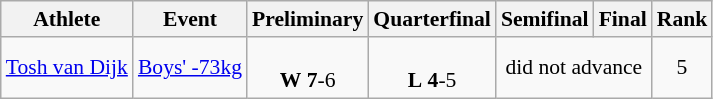<table class="wikitable" style="text-align:left; font-size:90%">
<tr>
<th>Athlete</th>
<th>Event</th>
<th>Preliminary</th>
<th>Quarterfinal</th>
<th>Semifinal</th>
<th>Final</th>
<th>Rank</th>
</tr>
<tr>
<td><a href='#'>Tosh van Dijk</a></td>
<td><a href='#'>Boys' -73kg</a></td>
<td align=center> <br> <strong>W</strong> <strong>7</strong>-6</td>
<td align=center> <br> <strong>L</strong> <strong>4</strong>-5</td>
<td align=center colspan=2>did not advance</td>
<td align=center>5</td>
</tr>
</table>
